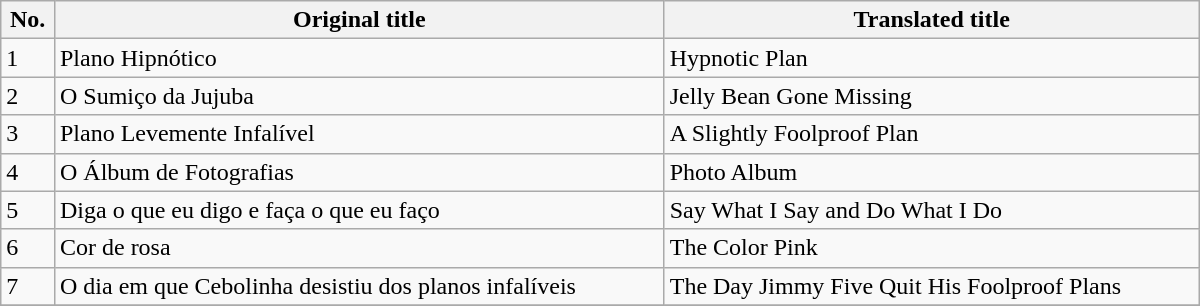<table class=wikitable width=800>
<tr>
<th>No.</th>
<th>Original title</th>
<th>Translated title</th>
</tr>
<tr>
<td>1</td>
<td>Plano Hipnótico</td>
<td>Hypnotic Plan</td>
</tr>
<tr>
<td>2</td>
<td>O Sumiço da Jujuba</td>
<td>Jelly Bean Gone Missing</td>
</tr>
<tr>
<td>3</td>
<td>Plano Levemente Infalível</td>
<td>A Slightly Foolproof Plan</td>
</tr>
<tr>
<td>4</td>
<td>O Álbum de Fotografias</td>
<td>Photo Album</td>
</tr>
<tr>
<td>5</td>
<td>Diga o que eu digo e faça o que eu faço</td>
<td>Say What I Say and Do What I Do</td>
</tr>
<tr>
<td>6</td>
<td>Cor de rosa</td>
<td>The Color Pink</td>
</tr>
<tr>
<td>7</td>
<td>O dia em que Cebolinha desistiu dos planos infalíveis</td>
<td>The Day Jimmy Five Quit His Foolproof Plans</td>
</tr>
<tr>
</tr>
</table>
